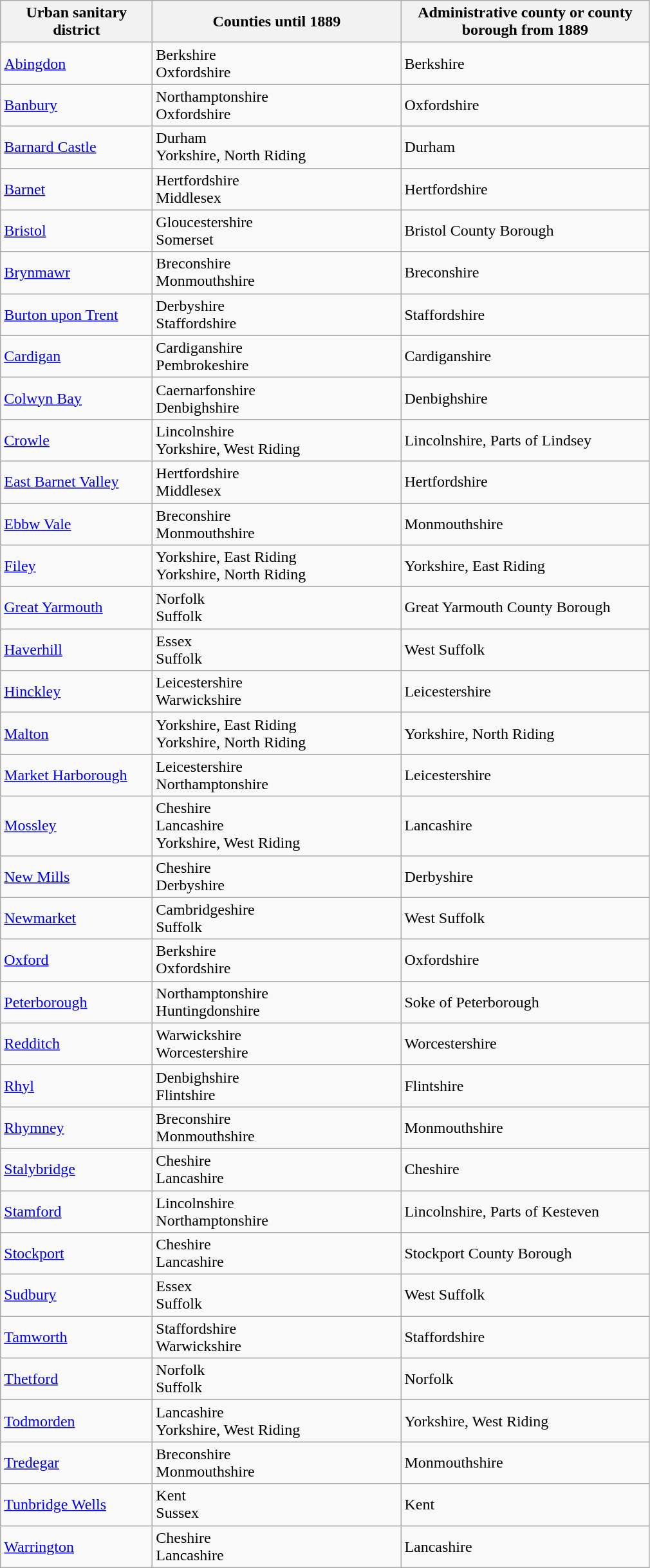<table class="wikitable sortable">
<tr>
<th width=150>Urban sanitary district</th>
<th width=250>Counties until 1889</th>
<th width=250>Administrative county or county borough from 1889</th>
</tr>
<tr>
<td><a href='#'>Abingdon</a></td>
<td>Berkshire<br>Oxfordshire</td>
<td>Berkshire</td>
</tr>
<tr>
<td><a href='#'>Banbury</a></td>
<td>Northamptonshire<br>Oxfordshire</td>
<td>Oxfordshire</td>
</tr>
<tr>
<td><a href='#'>Barnard Castle</a></td>
<td>Durham<br>Yorkshire, North Riding</td>
<td>Durham</td>
</tr>
<tr>
<td><a href='#'>Barnet</a></td>
<td>Hertfordshire<br>Middlesex</td>
<td>Hertfordshire</td>
</tr>
<tr>
<td><a href='#'>Bristol</a></td>
<td>Gloucestershire<br>Somerset</td>
<td>Bristol County Borough</td>
</tr>
<tr>
<td><a href='#'>Brynmawr</a></td>
<td>Breconshire<br>Monmouthshire</td>
<td>Breconshire</td>
</tr>
<tr>
<td><a href='#'>Burton upon Trent</a></td>
<td>Derbyshire<br>Staffordshire</td>
<td>Staffordshire</td>
</tr>
<tr>
<td><a href='#'>Cardigan</a></td>
<td>Cardiganshire<br>Pembrokeshire</td>
<td>Cardiganshire</td>
</tr>
<tr>
<td><a href='#'>Colwyn Bay</a></td>
<td>Caernarfonshire<br>Denbighshire</td>
<td>Denbighshire</td>
</tr>
<tr>
<td><a href='#'>Crowle</a></td>
<td>Lincolnshire<br>Yorkshire, West Riding</td>
<td>Lincolnshire, Parts of Lindsey</td>
</tr>
<tr>
<td><a href='#'>East Barnet Valley</a></td>
<td>Hertfordshire<br>Middlesex</td>
<td>Hertfordshire</td>
</tr>
<tr>
<td><a href='#'>Ebbw Vale</a></td>
<td>Breconshire<br>Monmouthshire</td>
<td>Monmouthshire</td>
</tr>
<tr>
<td><a href='#'>Filey</a></td>
<td>Yorkshire, East Riding<br>Yorkshire, North Riding</td>
<td>Yorkshire, East Riding</td>
</tr>
<tr>
<td><a href='#'>Great Yarmouth</a></td>
<td>Norfolk<br>Suffolk</td>
<td>Great Yarmouth County Borough</td>
</tr>
<tr>
<td><a href='#'>Haverhill</a></td>
<td>Essex<br>Suffolk</td>
<td>West Suffolk</td>
</tr>
<tr>
<td><a href='#'>Hinckley</a></td>
<td>Leicestershire<br>Warwickshire</td>
<td>Leicestershire</td>
</tr>
<tr>
<td><a href='#'>Malton</a></td>
<td>Yorkshire, East Riding<br>Yorkshire, North Riding</td>
<td>Yorkshire, North Riding</td>
</tr>
<tr>
<td><a href='#'>Market Harborough</a></td>
<td>Leicestershire<br>Northamptonshire</td>
<td>Leicestershire</td>
</tr>
<tr>
<td><a href='#'>Mossley</a></td>
<td>Cheshire<br>Lancashire<br>Yorkshire, West Riding</td>
<td>Lancashire</td>
</tr>
<tr>
<td><a href='#'>New Mills</a></td>
<td>Cheshire<br>Derbyshire</td>
<td>Derbyshire</td>
</tr>
<tr>
<td><a href='#'>Newmarket</a></td>
<td>Cambridgeshire<br>Suffolk</td>
<td>West Suffolk</td>
</tr>
<tr>
<td><a href='#'>Oxford</a></td>
<td>Berkshire<br>Oxfordshire</td>
<td>Oxfordshire</td>
</tr>
<tr>
<td><a href='#'>Peterborough</a></td>
<td>Northamptonshire<br>Huntingdonshire</td>
<td>Soke of Peterborough</td>
</tr>
<tr>
<td><a href='#'>Redditch</a></td>
<td>Warwickshire<br>Worcestershire</td>
<td>Worcestershire</td>
</tr>
<tr>
<td><a href='#'>Rhyl</a></td>
<td>Denbighshire<br>Flintshire</td>
<td>Flintshire</td>
</tr>
<tr>
<td><a href='#'>Rhymney</a></td>
<td>Breconshire<br>Monmouthshire</td>
<td>Monmouthshire</td>
</tr>
<tr>
<td><a href='#'>Stalybridge</a></td>
<td>Cheshire<br>Lancashire</td>
<td>Cheshire</td>
</tr>
<tr>
<td><a href='#'>Stamford</a></td>
<td>Lincolnshire<br>Northamptonshire</td>
<td>Lincolnshire, Parts of Kesteven</td>
</tr>
<tr>
<td><a href='#'>Stockport</a></td>
<td>Cheshire<br>Lancashire</td>
<td>Stockport County Borough</td>
</tr>
<tr>
<td><a href='#'>Sudbury</a></td>
<td>Essex<br>Suffolk</td>
<td>West Suffolk</td>
</tr>
<tr>
<td><a href='#'>Tamworth</a></td>
<td>Staffordshire<br>Warwickshire</td>
<td>Staffordshire</td>
</tr>
<tr>
<td><a href='#'>Thetford</a></td>
<td>Norfolk<br>Suffolk</td>
<td>Norfolk</td>
</tr>
<tr>
<td><a href='#'>Todmorden</a></td>
<td>Lancashire<br>Yorkshire, West Riding</td>
<td>Yorkshire, West Riding</td>
</tr>
<tr>
<td><a href='#'>Tredegar</a></td>
<td>Breconshire<br>Monmouthshire</td>
<td>Monmouthshire</td>
</tr>
<tr>
<td><a href='#'>Tunbridge Wells</a></td>
<td>Kent<br>Sussex</td>
<td>Kent</td>
</tr>
<tr>
<td><a href='#'>Warrington</a></td>
<td>Cheshire<br>Lancashire</td>
<td>Lancashire</td>
</tr>
</table>
